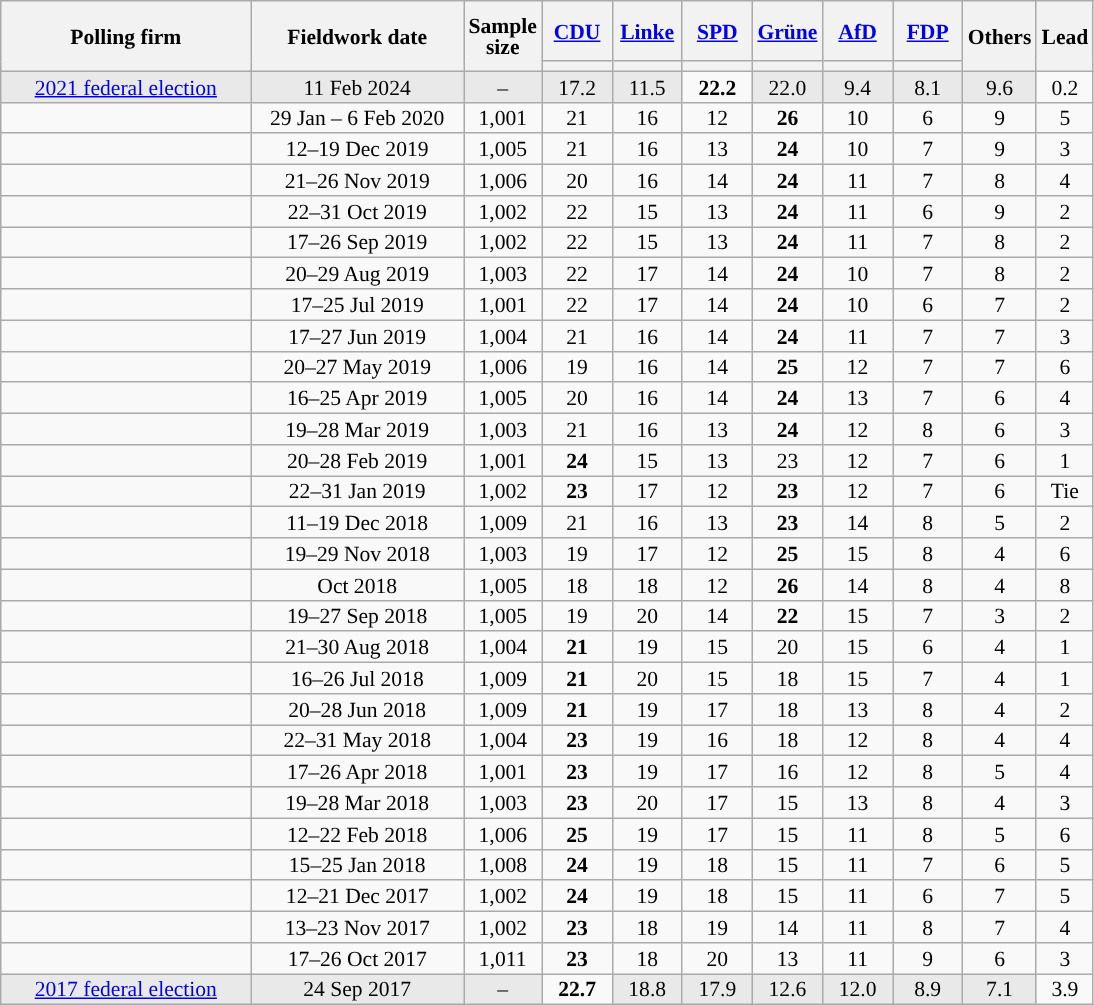<table class="wikitable sortable mw-datatable" style="text-align:center;font-size:90%;line-height:14px;">
<tr style="height:40px;">
<th style="width:160px;" rowspan="2">Polling firm</th>
<th style="width:135px;" rowspan="2">Fieldwork date</th>
<th style="width:35px;" rowspan="2">Sample<br>size</th>
<th class="unsortable" style="width:40px;"><a href='#'>CDU</a></th>
<th class="unsortable" style="width:40px;"><a href='#'>Linke</a></th>
<th class="unsortable" style="width:40px;"><a href='#'>SPD</a></th>
<th class="unsortable" style="width:40px;"><a href='#'>Grüne</a></th>
<th class="unsortable" style="width:40px;"><a href='#'>AfD</a></th>
<th class="unsortable" style="width:40px;"><a href='#'>FDP</a></th>
<th class="unsortable" style="width:30px;" rowspan="2">Others</th>
<th style="width:30px;" rowspan="2">Lead</th>
</tr>
<tr>
<th style="background:"></th>
<th style="background:"></th>
<th style="background:"></th>
<th style="background:"></th>
<th style="background:"></th>
<th style="background:"></th>
</tr>
<tr>
<td style="background:#E9E9E9;"><a href='#'>2021 federal election</a></td>
<td style="background:#E9E9E9;" data-sort-value="2024-02-11">11 Feb 2024</td>
<td style="background:#E9E9E9;">–</td>
<td style="background:#E9E9E9;">17.2</td>
<td style="background:#E9E9E9;">11.5</td>
<td><strong>22.2</strong></td>
<td style="background:#E9E9E9;">22.0</td>
<td style="background:#E9E9E9;">9.4</td>
<td style="background:#E9E9E9;">8.1</td>
<td style="background:#E9E9E9;">9.6</td>
<td style="background:">0.2</td>
</tr>
<tr>
<td></td>
<td data-sort-value="2020-02-11">29 Jan – 6 Feb 2020</td>
<td>1,001</td>
<td>21</td>
<td>16</td>
<td>12</td>
<td><strong>26</strong></td>
<td>10</td>
<td>6</td>
<td>9</td>
<td style="background:">5</td>
</tr>
<tr>
<td></td>
<td data-sort-value="2019-12-26">12–19 Dec 2019</td>
<td>1,005</td>
<td>21</td>
<td>16</td>
<td>13</td>
<td><strong>24</strong></td>
<td>10</td>
<td>7</td>
<td>9</td>
<td style="background:">3</td>
</tr>
<tr>
<td></td>
<td data-sort-value="2019-11-26">21–26 Nov 2019</td>
<td>1,006</td>
<td>20</td>
<td>16</td>
<td>14</td>
<td><strong>24</strong></td>
<td>11</td>
<td>7</td>
<td>8</td>
<td style="background:">4</td>
</tr>
<tr>
<td></td>
<td data-sort-value="2019-10-31">22–31 Oct 2019</td>
<td>1,002</td>
<td>22</td>
<td>15</td>
<td>13</td>
<td><strong>24</strong></td>
<td>11</td>
<td>6</td>
<td>9</td>
<td style="background:">2</td>
</tr>
<tr>
<td></td>
<td data-sort-value="2019-09-26">17–26 Sep 2019</td>
<td>1,002</td>
<td>22</td>
<td>15</td>
<td>13</td>
<td><strong>24</strong></td>
<td>11</td>
<td>7</td>
<td>8</td>
<td style="background:">2</td>
</tr>
<tr>
<td></td>
<td data-sort-value="2019-08-29">20–29 Aug 2019</td>
<td>1,003</td>
<td>22</td>
<td>17</td>
<td>14</td>
<td><strong>24</strong></td>
<td>10</td>
<td>7</td>
<td>8</td>
<td style="background:">2</td>
</tr>
<tr>
<td></td>
<td data-sort-value="2019-06-27">17–25 Jul 2019</td>
<td>1,001</td>
<td>22</td>
<td>17</td>
<td>14</td>
<td><strong>24</strong></td>
<td>10</td>
<td>6</td>
<td>7</td>
<td style="background:">2</td>
</tr>
<tr>
<td></td>
<td data-sort-value="2019-06-27">17–27 Jun 2019</td>
<td>1,004</td>
<td>21</td>
<td>16</td>
<td>14</td>
<td><strong>24</strong></td>
<td>11</td>
<td>7</td>
<td>7</td>
<td style="background:">3</td>
</tr>
<tr>
<td></td>
<td data-sort-value="2019-05-27">20–27 May 2019</td>
<td>1,006</td>
<td>19</td>
<td>16</td>
<td>14</td>
<td><strong>25</strong></td>
<td>12</td>
<td>7</td>
<td>7</td>
<td style="background:">6</td>
</tr>
<tr>
<td></td>
<td data-sort-value="2019-04-25">16–25 Apr 2019</td>
<td>1,005</td>
<td>20</td>
<td>16</td>
<td>14</td>
<td><strong>24</strong></td>
<td>13</td>
<td>7</td>
<td>6</td>
<td style="background:">4</td>
</tr>
<tr>
<td></td>
<td data-sort-value="2019-03-28">19–28 Mar 2019</td>
<td>1,003</td>
<td>21</td>
<td>16</td>
<td>13</td>
<td><strong>24</strong></td>
<td>12</td>
<td>8</td>
<td>6</td>
<td style="background:">3</td>
</tr>
<tr>
<td></td>
<td data-sort-value="2019-02-28">20–28 Feb 2019</td>
<td>1,001</td>
<td><strong>24</strong></td>
<td>15</td>
<td>13</td>
<td>23</td>
<td>12</td>
<td>7</td>
<td>6</td>
<td style="background:">1</td>
</tr>
<tr>
<td></td>
<td data-sort-value="2019-01-31">22–31 Jan 2019</td>
<td>1,002</td>
<td><strong>23</strong></td>
<td>17</td>
<td>12</td>
<td><strong>23</strong></td>
<td>12</td>
<td>7</td>
<td>6</td>
<td data-sort-value="0">Tie</td>
</tr>
<tr>
<td></td>
<td data-sort-value="2018-12-19">11–19 Dec 2018</td>
<td>1,009</td>
<td>21</td>
<td>16</td>
<td>13</td>
<td><strong>23</strong></td>
<td>14</td>
<td>8</td>
<td>5</td>
<td style="background:">2</td>
</tr>
<tr>
<td></td>
<td data-sort-value="2018-11-29">19–29 Nov 2018</td>
<td>1,003</td>
<td>19</td>
<td>17</td>
<td>12</td>
<td><strong>25</strong></td>
<td>15</td>
<td>8</td>
<td>4</td>
<td style="background:">6</td>
</tr>
<tr>
<td></td>
<td data-sort-value="2018-10">Oct 2018</td>
<td>1,005</td>
<td>18</td>
<td>18</td>
<td>12</td>
<td><strong>26</strong></td>
<td>14</td>
<td>8</td>
<td>4</td>
<td style="background:">8</td>
</tr>
<tr>
<td></td>
<td data-sort-value="2018-09-27">19–27 Sep 2018</td>
<td>1,005</td>
<td>19</td>
<td>20</td>
<td>14</td>
<td><strong>22</strong></td>
<td>15</td>
<td>7</td>
<td>3</td>
<td style="background:">2</td>
</tr>
<tr>
<td></td>
<td data-sort-value="2018-08-30">21–30 Aug 2018</td>
<td>1,004</td>
<td><strong>21</strong></td>
<td>19</td>
<td>15</td>
<td>20</td>
<td>15</td>
<td>6</td>
<td>4</td>
<td style="background:">1</td>
</tr>
<tr>
<td></td>
<td data-sort-value="2018-07-26">16–26 Jul 2018</td>
<td>1,009</td>
<td><strong>21</strong></td>
<td>20</td>
<td>15</td>
<td>18</td>
<td>15</td>
<td>7</td>
<td>4</td>
<td style="background:">1</td>
</tr>
<tr>
<td></td>
<td data-sort-value="2018-06-28">20–28 Jun 2018</td>
<td>1,009</td>
<td><strong>21</strong></td>
<td>19</td>
<td>17</td>
<td>18</td>
<td>13</td>
<td>8</td>
<td>4</td>
<td style="background:">2</td>
</tr>
<tr>
<td></td>
<td data-sort-value="2018-05-31">22–31 May 2018</td>
<td>1,004</td>
<td><strong>23</strong></td>
<td>19</td>
<td>16</td>
<td>18</td>
<td>12</td>
<td>8</td>
<td>4</td>
<td style="background:">4</td>
</tr>
<tr>
<td></td>
<td data-sort-value="2018-04-26">17–26 Apr 2018</td>
<td>1,001</td>
<td><strong>23</strong></td>
<td>19</td>
<td>17</td>
<td>16</td>
<td>12</td>
<td>8</td>
<td>5</td>
<td style="background:">4</td>
</tr>
<tr>
<td></td>
<td data-sort-value="2018-03-28">19–28 Mar 2018</td>
<td>1,003</td>
<td><strong>23</strong></td>
<td>20</td>
<td>17</td>
<td>15</td>
<td>13</td>
<td>8</td>
<td>4</td>
<td style="background:">3</td>
</tr>
<tr>
<td></td>
<td data-sort-value="2018-02-22">12–22 Feb 2018</td>
<td>1,006</td>
<td><strong>25</strong></td>
<td>19</td>
<td>17</td>
<td>15</td>
<td>11</td>
<td>8</td>
<td>5</td>
<td style="background:">6</td>
</tr>
<tr>
<td></td>
<td data-sort-value="2018-01-25">15–25 Jan 2018</td>
<td>1,008</td>
<td><strong>24</strong></td>
<td>19</td>
<td>18</td>
<td>15</td>
<td>11</td>
<td>7</td>
<td>6</td>
<td style="background:">5</td>
</tr>
<tr>
<td></td>
<td data-sort-value="2017-12-21">12–21 Dec 2017</td>
<td>1,002</td>
<td><strong>24</strong></td>
<td>19</td>
<td>18</td>
<td>15</td>
<td>11</td>
<td>6</td>
<td>7</td>
<td style="background:">5</td>
</tr>
<tr>
<td></td>
<td data-sort-value="2017-11-23">13–23 Nov 2017</td>
<td>1,002</td>
<td><strong>23</strong></td>
<td>18</td>
<td>19</td>
<td>14</td>
<td>11</td>
<td>8</td>
<td>7</td>
<td style="background:">4</td>
</tr>
<tr>
<td></td>
<td data-sort-value="2017-10-26">17–26 Oct 2017</td>
<td>1,011</td>
<td><strong>23</strong></td>
<td>18</td>
<td>20</td>
<td>13</td>
<td>11</td>
<td>9</td>
<td>6</td>
<td style="background:">3</td>
</tr>
<tr>
<td style="background:#E9E9E9;"><a href='#'>2017 federal election</a></td>
<td style="background:#E9E9E9;"data-sort-value="2017-09-24">24 Sep 2017</td>
<td style="background:#E9E9E9;">–</td>
<td><strong>22.7</strong></td>
<td style="background:#E9E9E9;">18.8</td>
<td style="background:#E9E9E9;">17.9</td>
<td style="background:#E9E9E9;">12.6</td>
<td style="background:#E9E9E9;">12.0</td>
<td style="background:#E9E9E9;">8.9</td>
<td style="background:#E9E9E9;">7.1</td>
<td style="background:">3.9</td>
</tr>
</table>
